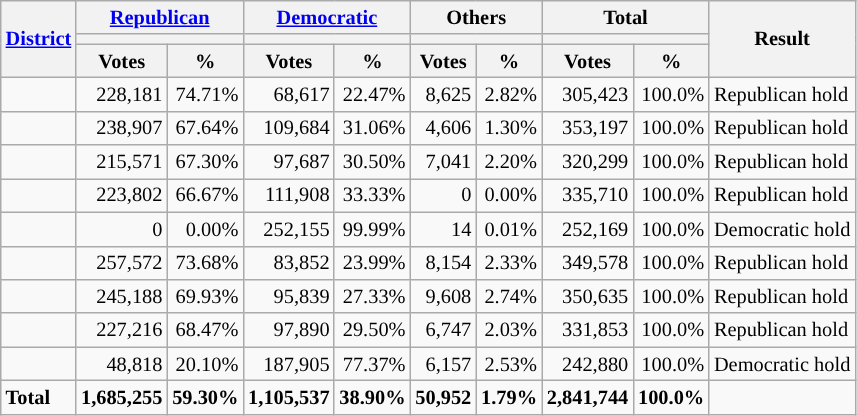<table class="wikitable plainrowheaders sortable" style="font-size:85%; text-align:right;">
<tr>
<th scope=col rowspan=3><a href='#'>District</a></th>
<th scope=col colspan=2><a href='#'>Republican</a></th>
<th scope=col colspan=2><a href='#'>Democratic</a></th>
<th scope=col colspan=2>Others</th>
<th scope=col colspan=2>Total</th>
<th scope=col rowspan=3>Result</th>
</tr>
<tr>
<th scope=col colspan=2 style="background:"></th>
<th scope=col colspan=2 style="background:"></th>
<th scope=col colspan=2></th>
<th scope=col colspan=2></th>
</tr>
<tr>
<th scope=col data-sort-type="number">Votes</th>
<th scope=col data-sort-type="number">%</th>
<th scope=col data-sort-type="number">Votes</th>
<th scope=col data-sort-type="number">%</th>
<th scope=col data-sort-type="number">Votes</th>
<th scope=col data-sort-type="number">%</th>
<th scope=col data-sort-type="number">Votes</th>
<th scope=col data-sort-type="number">%</th>
</tr>
<tr>
<td align=left></td>
<td>228,181</td>
<td>74.71%</td>
<td>68,617</td>
<td>22.47%</td>
<td>8,625</td>
<td>2.82%</td>
<td>305,423</td>
<td>100.0%</td>
<td align=left>Republican hold</td>
</tr>
<tr>
<td align=left></td>
<td>238,907</td>
<td>67.64%</td>
<td>109,684</td>
<td>31.06%</td>
<td>4,606</td>
<td>1.30%</td>
<td>353,197</td>
<td>100.0%</td>
<td align=left>Republican hold</td>
</tr>
<tr>
<td align=left></td>
<td>215,571</td>
<td>67.30%</td>
<td>97,687</td>
<td>30.50%</td>
<td>7,041</td>
<td>2.20%</td>
<td>320,299</td>
<td>100.0%</td>
<td align=left>Republican hold</td>
</tr>
<tr>
<td align=left></td>
<td>223,802</td>
<td>66.67%</td>
<td>111,908</td>
<td>33.33%</td>
<td>0</td>
<td>0.00%</td>
<td>335,710</td>
<td>100.0%</td>
<td align=left>Republican hold</td>
</tr>
<tr>
<td align=left></td>
<td>0</td>
<td>0.00%</td>
<td>252,155</td>
<td>99.99%</td>
<td>14</td>
<td>0.01%</td>
<td>252,169</td>
<td>100.0%</td>
<td align=left>Democratic hold</td>
</tr>
<tr>
<td align=left></td>
<td>257,572</td>
<td>73.68%</td>
<td>83,852</td>
<td>23.99%</td>
<td>8,154</td>
<td>2.33%</td>
<td>349,578</td>
<td>100.0%</td>
<td align=left>Republican hold</td>
</tr>
<tr>
<td align=left></td>
<td>245,188</td>
<td>69.93%</td>
<td>95,839</td>
<td>27.33%</td>
<td>9,608</td>
<td>2.74%</td>
<td>350,635</td>
<td>100.0%</td>
<td align=left>Republican hold</td>
</tr>
<tr>
<td align=left></td>
<td>227,216</td>
<td>68.47%</td>
<td>97,890</td>
<td>29.50%</td>
<td>6,747</td>
<td>2.03%</td>
<td>331,853</td>
<td>100.0%</td>
<td align=left>Republican hold</td>
</tr>
<tr>
<td align=left></td>
<td>48,818</td>
<td>20.10%</td>
<td>187,905</td>
<td>77.37%</td>
<td>6,157</td>
<td>2.53%</td>
<td>242,880</td>
<td>100.0%</td>
<td align=left>Democratic hold</td>
</tr>
<tr class="sortbottom" style="font-weight:bold">
<td align=left>Total</td>
<td>1,685,255</td>
<td>59.30%</td>
<td>1,105,537</td>
<td>38.90%</td>
<td>50,952</td>
<td>1.79%</td>
<td>2,841,744</td>
<td>100.0%</td>
<td></td>
</tr>
</table>
